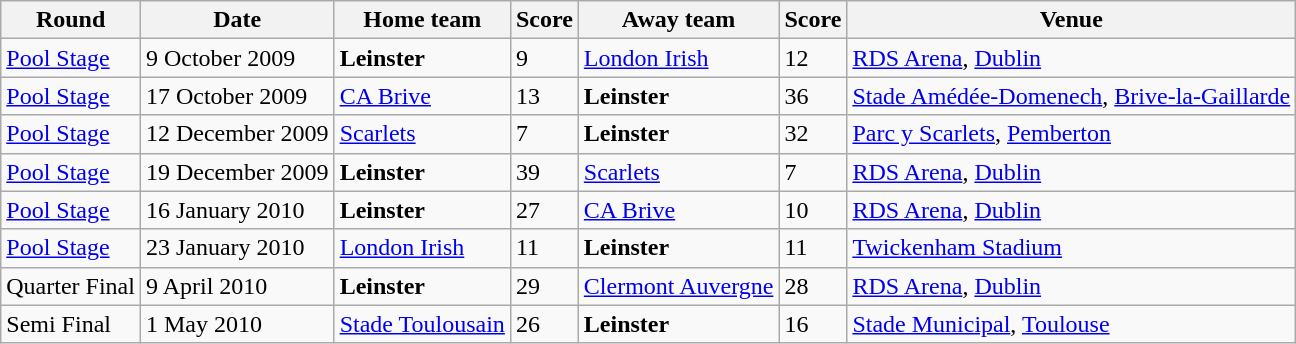<table class="wikitable">
<tr>
<th>Round</th>
<th>Date</th>
<th>Home team</th>
<th>Score</th>
<th>Away team</th>
<th>Score</th>
<th>Venue</th>
</tr>
<tr>
<td><a href='#'>Pool Stage</a></td>
<td>9 October 2009</td>
<td><strong>Leinster</strong></td>
<td>9</td>
<td><a href='#'>London Irish</a></td>
<td>12</td>
<td><a href='#'>RDS Arena</a>, <a href='#'>Dublin</a></td>
</tr>
<tr>
<td><a href='#'>Pool Stage</a></td>
<td>17 October 2009</td>
<td><a href='#'>CA Brive</a></td>
<td>13</td>
<td><strong>Leinster</strong></td>
<td>36</td>
<td><a href='#'>Stade Amédée-Domenech</a>, <a href='#'>Brive-la-Gaillarde</a></td>
</tr>
<tr>
<td><a href='#'>Pool Stage</a></td>
<td>12 December 2009</td>
<td><a href='#'>Scarlets</a></td>
<td>7</td>
<td><strong>Leinster</strong></td>
<td>32</td>
<td><a href='#'>Parc y Scarlets</a>, <a href='#'>Pemberton</a></td>
</tr>
<tr>
<td><a href='#'>Pool Stage</a></td>
<td>19 December 2009</td>
<td><strong>Leinster</strong></td>
<td>39</td>
<td><a href='#'>Scarlets</a></td>
<td>7</td>
<td><a href='#'>RDS Arena</a>, <a href='#'>Dublin</a></td>
</tr>
<tr>
<td><a href='#'>Pool Stage</a></td>
<td>16 January 2010</td>
<td><strong>Leinster</strong></td>
<td>27</td>
<td><a href='#'>CA Brive</a></td>
<td>10</td>
<td><a href='#'>RDS Arena</a>, <a href='#'>Dublin</a></td>
</tr>
<tr>
<td><a href='#'>Pool Stage</a></td>
<td>23 January 2010</td>
<td><a href='#'>London Irish</a></td>
<td>11</td>
<td><strong>Leinster</strong></td>
<td>11</td>
<td><a href='#'>Twickenham Stadium</a></td>
</tr>
<tr>
<td>Quarter Final</td>
<td>9 April 2010</td>
<td><strong>Leinster</strong></td>
<td>29</td>
<td><a href='#'>Clermont Auvergne</a></td>
<td>28</td>
<td><a href='#'>RDS Arena</a>, <a href='#'>Dublin</a></td>
</tr>
<tr>
<td>Semi Final</td>
<td>1 May 2010</td>
<td><a href='#'>Stade Toulousain</a></td>
<td>26</td>
<td><strong>Leinster</strong></td>
<td>16</td>
<td><a href='#'>Stade Municipal</a>, <a href='#'>Toulouse</a></td>
</tr>
</table>
